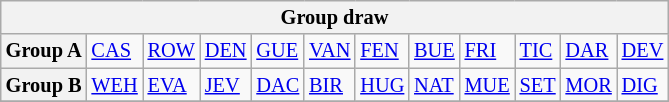<table class="wikitable" style="text-align:center; font-size:85%">
<tr>
<th colspan="12">Group draw</th>
</tr>
<tr>
<th>Group A</th>
<td align="left"> <a href='#'>CAS</a></td>
<td align="left"> <a href='#'>ROW</a></td>
<td align="left"> <a href='#'>DEN</a></td>
<td align="left"> <a href='#'>GUE</a></td>
<td align="left"> <a href='#'>VAN</a></td>
<td align="left"> <a href='#'>FEN</a></td>
<td align="left"> <a href='#'>BUE</a></td>
<td align="left"> <a href='#'>FRI</a></td>
<td align="left"> <a href='#'>TIC</a></td>
<td align="left"> <a href='#'>DAR</a></td>
<td align="left"> <a href='#'>DEV</a></td>
</tr>
<tr>
<th>Group B</th>
<td align="left"> <a href='#'>WEH</a></td>
<td align="left"> <a href='#'>EVA</a></td>
<td align="left"> <a href='#'>JEV</a></td>
<td align="left"> <a href='#'>DAC</a></td>
<td align="left"> <a href='#'>BIR</a></td>
<td align="left"> <a href='#'>HUG</a></td>
<td align="left"> <a href='#'>NAT</a></td>
<td align="left"> <a href='#'>MUE</a></td>
<td align="left"> <a href='#'>SET</a></td>
<td align="left"> <a href='#'>MOR</a></td>
<td align="left"> <a href='#'>DIG</a></td>
</tr>
<tr>
</tr>
</table>
